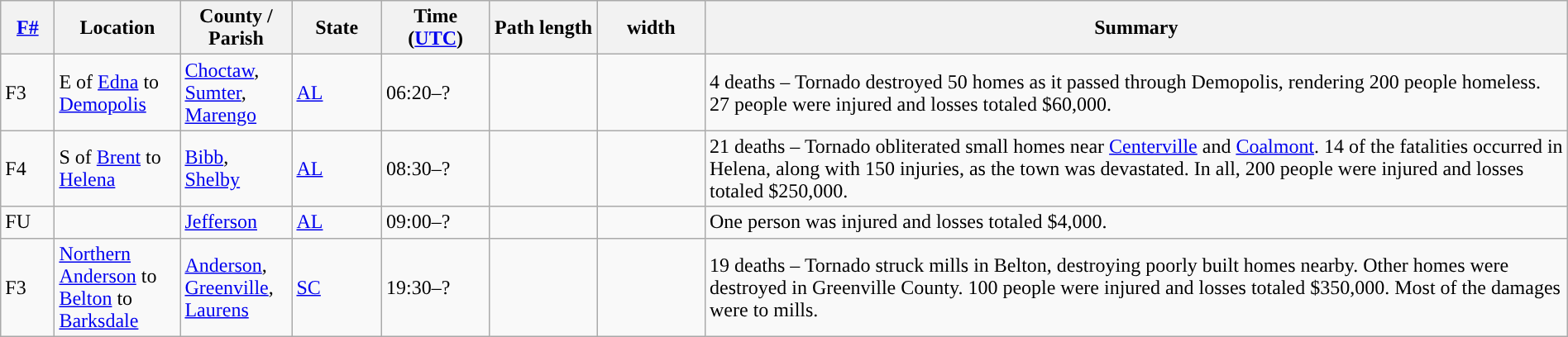<table class="wikitable sortable" style="width:100%;">
<tr>
<th scope="col"  style="width:3%; text-align:center;"><a href='#'>F#</a></th>
<th scope="col"  style="width:7%; text-align:center;" class="unsortable">Location</th>
<th scope="col"  style="width:6%; text-align:center;" class="unsortable">County / Parish</th>
<th scope="col"  style="width:5%; text-align:center;">State</th>
<th scope="col"  style="width:6%; text-align:center;">Time (<a href='#'>UTC</a>)</th>
<th scope="col"  style="width:6%; text-align:center;">Path length</th>
<th scope="col"  style="width:6%; text-align:center;"> width</th>
<th scope="col" class="unsortable" style="width:48%; text-align:center;">Summary</th>
</tr>
<tr>
<td>F3</td>
<td>E of <a href='#'>Edna</a> to <a href='#'>Demopolis</a></td>
<td><a href='#'>Choctaw</a>, <a href='#'>Sumter</a>, <a href='#'>Marengo</a></td>
<td><a href='#'>AL</a></td>
<td>06:20–?</td>
<td></td>
<td></td>
<td>4 deaths – Tornado destroyed 50 homes as it passed through Demopolis, rendering 200 people homeless. 27 people were injured and losses totaled $60,000.</td>
</tr>
<tr>
<td>F4</td>
<td>S of <a href='#'>Brent</a> to <a href='#'>Helena</a></td>
<td><a href='#'>Bibb</a>, <a href='#'>Shelby</a></td>
<td><a href='#'>AL</a></td>
<td>08:30–?</td>
<td></td>
<td></td>
<td>21 deaths – Tornado obliterated small homes near <a href='#'>Centerville</a> and <a href='#'>Coalmont</a>. 14 of the fatalities occurred in Helena, along with 150 injuries, as the town was devastated. In all, 200 people were injured and losses totaled $250,000.</td>
</tr>
<tr>
<td>FU</td>
<td></td>
<td><a href='#'>Jefferson</a></td>
<td><a href='#'>AL</a></td>
<td>09:00–?</td>
<td></td>
<td></td>
<td>One person was injured and losses totaled $4,000.</td>
</tr>
<tr>
<td>F3</td>
<td><a href='#'>Northern Anderson</a> to <a href='#'>Belton</a> to <a href='#'>Barksdale</a></td>
<td><a href='#'>Anderson</a>, <a href='#'>Greenville</a>, <a href='#'>Laurens</a></td>
<td><a href='#'>SC</a></td>
<td>19:30–?</td>
<td></td>
<td></td>
<td>19 deaths – Tornado struck mills in Belton, destroying poorly built homes nearby. Other homes were destroyed in Greenville County. 100 people were injured and losses totaled $350,000. Most of the damages were to mills.</td>
</tr>
</table>
